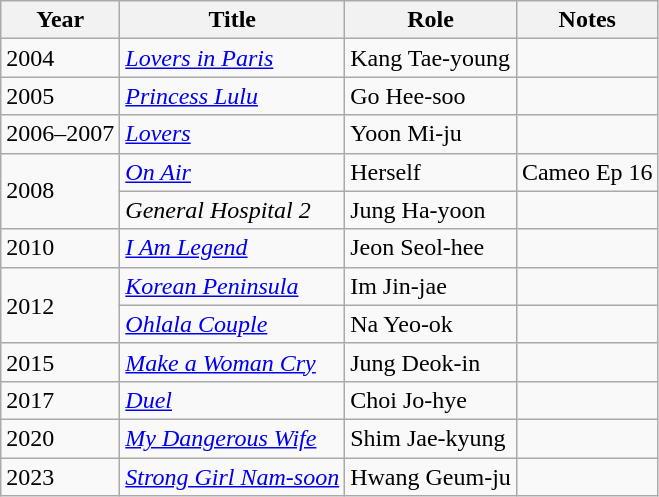<table class="wikitable sortable plainrowheaders">
<tr>
<th scope="col">Year</th>
<th scope="col">Title</th>
<th scope="col">Role</th>
<th scope="col">Notes</th>
</tr>
<tr>
<td>2004</td>
<td><em><a href='#'>Lovers in Paris</a></em></td>
<td>Kang Tae-young</td>
<td></td>
</tr>
<tr>
<td>2005</td>
<td><em><a href='#'>Princess Lulu</a></em></td>
<td>Go Hee-soo</td>
<td></td>
</tr>
<tr>
<td>2006–2007</td>
<td><em><a href='#'>Lovers</a></em></td>
<td>Yoon Mi-ju</td>
<td></td>
</tr>
<tr>
<td rowspan=2>2008</td>
<td><em><a href='#'>On Air</a></em></td>
<td>Herself</td>
<td>Cameo Ep 16</td>
</tr>
<tr>
<td><em>General Hospital 2</em></td>
<td>Jung Ha-yoon</td>
<td></td>
</tr>
<tr>
<td>2010</td>
<td><em><a href='#'>I Am Legend</a></em></td>
<td>Jeon Seol-hee</td>
<td></td>
</tr>
<tr>
<td rowspan=2>2012</td>
<td><em><a href='#'>Korean Peninsula</a></em></td>
<td>Im Jin-jae</td>
<td></td>
</tr>
<tr>
<td><em><a href='#'>Ohlala Couple</a></em></td>
<td>Na Yeo-ok</td>
<td></td>
</tr>
<tr>
<td>2015</td>
<td><em><a href='#'>Make a Woman Cry</a></em></td>
<td>Jung Deok-in</td>
<td></td>
</tr>
<tr>
<td>2017</td>
<td><em><a href='#'>Duel</a></em></td>
<td>Choi Jo-hye</td>
<td></td>
</tr>
<tr>
<td>2020</td>
<td><em><a href='#'>My Dangerous Wife</a></em></td>
<td>Shim Jae-kyung</td>
<td></td>
</tr>
<tr>
<td>2023</td>
<td><em><a href='#'>Strong Girl Nam-soon</a></em></td>
<td>Hwang Geum-ju</td>
<td></td>
</tr>
</table>
